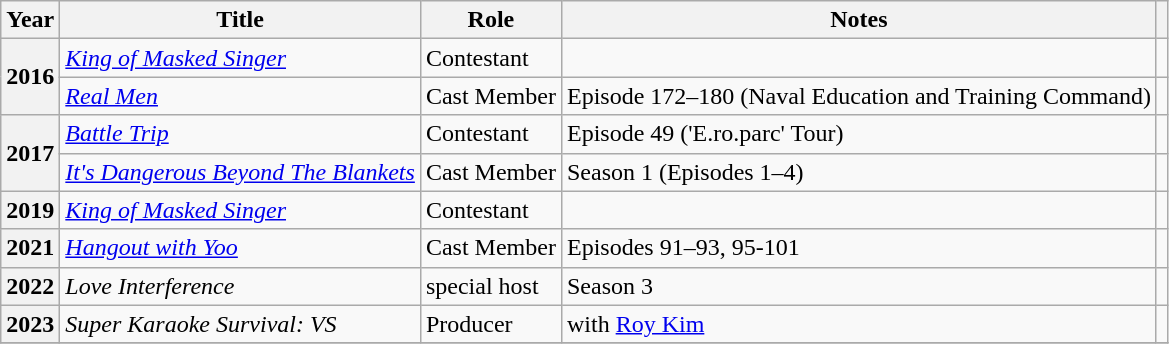<table class="wikitable sortable plainrowheaders">
<tr>
<th scope="col">Year</th>
<th scope="col">Title</th>
<th scope="col">Role</th>
<th scope="col">Notes</th>
<th scope="col" class="unsortable"></th>
</tr>
<tr>
<th scope="row" rowspan="2">2016</th>
<td><em><a href='#'>King of Masked Singer</a></em></td>
<td>Contestant</td>
<td></td>
<td></td>
</tr>
<tr>
<td><em><a href='#'>Real Men</a></em></td>
<td>Cast Member</td>
<td>Episode 172–180 (Naval Education and Training Command)</td>
<td></td>
</tr>
<tr>
<th scope="row" rowspan="2">2017</th>
<td><em><a href='#'>Battle Trip</a></em></td>
<td>Contestant</td>
<td>Episode 49 ('E.ro.parc' Tour)</td>
<td></td>
</tr>
<tr>
<td><em><a href='#'>It's Dangerous Beyond The Blankets</a></em></td>
<td>Cast Member</td>
<td>Season 1 (Episodes 1–4)</td>
<td></td>
</tr>
<tr>
<th scope="row">2019</th>
<td><em><a href='#'>King of Masked Singer</a></em></td>
<td>Contestant</td>
<td></td>
<td></td>
</tr>
<tr>
<th scope="row">2021</th>
<td><em><a href='#'>Hangout with Yoo</a></em></td>
<td>Cast Member</td>
<td>Episodes 91–93, 95-101</td>
<td></td>
</tr>
<tr>
<th scope="row">2022</th>
<td><em>Love Interference </em></td>
<td>special host</td>
<td>Season 3</td>
<td style="text-align:center"></td>
</tr>
<tr>
<th scope="row">2023</th>
<td><em>Super Karaoke Survival: VS</em></td>
<td>Producer</td>
<td>with <a href='#'>Roy Kim</a></td>
<td style="text-align:center"></td>
</tr>
<tr>
</tr>
</table>
